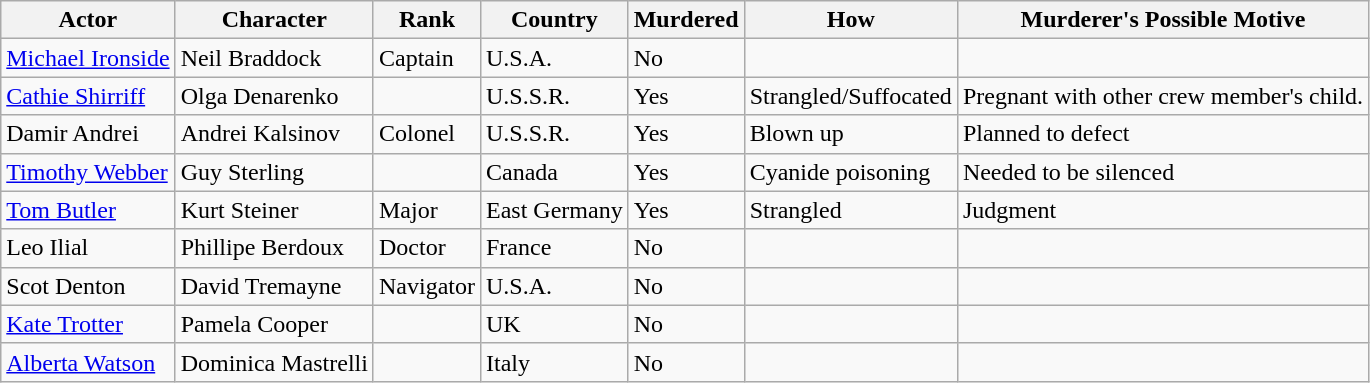<table class="wikitable">
<tr>
<th>Actor</th>
<th>Character</th>
<th>Rank</th>
<th>Country</th>
<th>Murdered</th>
<th>How</th>
<th>Murderer's Possible Motive</th>
</tr>
<tr>
<td><a href='#'>Michael Ironside</a></td>
<td>Neil Braddock</td>
<td>Captain</td>
<td>U.S.A.</td>
<td>No</td>
<td></td>
<td></td>
</tr>
<tr>
<td><a href='#'>Cathie Shirriff</a></td>
<td>Olga Denarenko</td>
<td></td>
<td>U.S.S.R.</td>
<td>Yes</td>
<td>Strangled/Suffocated</td>
<td>Pregnant with other crew member's child.</td>
</tr>
<tr>
<td>Damir Andrei</td>
<td>Andrei Kalsinov</td>
<td>Colonel</td>
<td>U.S.S.R.</td>
<td>Yes</td>
<td>Blown up</td>
<td>Planned to defect</td>
</tr>
<tr>
<td><a href='#'>Timothy Webber</a></td>
<td>Guy Sterling</td>
<td></td>
<td>Canada</td>
<td>Yes</td>
<td>Cyanide poisoning</td>
<td>Needed to be silenced</td>
</tr>
<tr>
<td><a href='#'>Tom Butler</a></td>
<td>Kurt Steiner</td>
<td>Major</td>
<td>East Germany</td>
<td>Yes</td>
<td>Strangled</td>
<td>Judgment</td>
</tr>
<tr>
<td>Leo Ilial</td>
<td>Phillipe Berdoux</td>
<td>Doctor</td>
<td>France</td>
<td>No</td>
<td></td>
<td></td>
</tr>
<tr>
<td>Scot Denton</td>
<td>David Tremayne</td>
<td>Navigator</td>
<td>U.S.A.</td>
<td>No</td>
<td></td>
<td></td>
</tr>
<tr>
<td><a href='#'>Kate Trotter</a></td>
<td>Pamela Cooper</td>
<td></td>
<td>UK</td>
<td>No</td>
<td></td>
<td></td>
</tr>
<tr>
<td><a href='#'>Alberta Watson</a></td>
<td>Dominica Mastrelli</td>
<td></td>
<td>Italy</td>
<td>No</td>
<td></td>
<td></td>
</tr>
</table>
